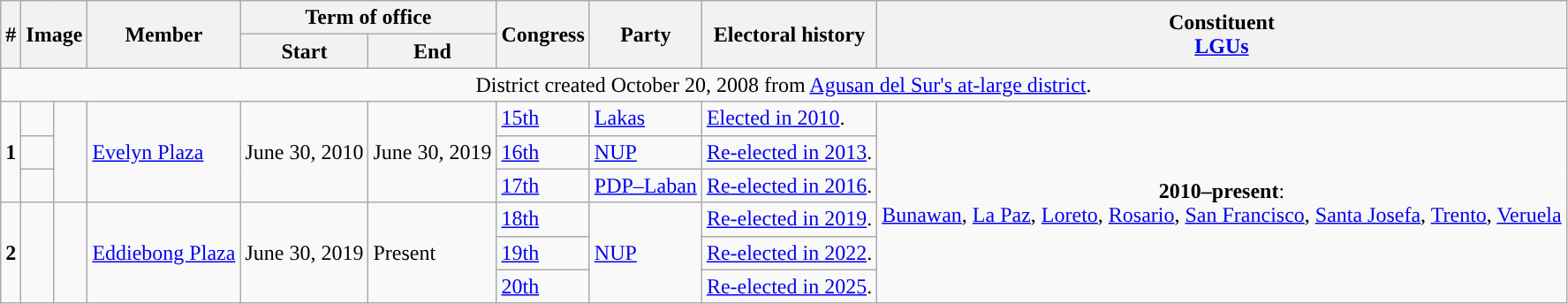<table class="wikitable">
<tr>
<th rowspan="2">#</th>
<th colspan="2" rowspan="2">Image</th>
<th rowspan="2">Member</th>
<th colspan="2">Term of office</th>
<th rowspan="2">Congress</th>
<th rowspan="2">Party</th>
<th rowspan="2">Electoral history</th>
<th rowspan="2">Constituent<br><a href='#'>LGUs</a></th>
</tr>
<tr>
<th>Start</th>
<th>End</th>
</tr>
<tr>
<td colspan="10" style="text-align:center;">District created October 20, 2008 from <a href='#'>Agusan del Sur's at-large district</a>.</td>
</tr>
<tr>
<td rowspan="3"><strong>1</strong></td>
<td style="color:inherit;background:"></td>
<td rowspan="3"></td>
<td rowspan="3"><a href='#'>Evelyn Plaza</a></td>
<td rowspan="3">June 30, 2010</td>
<td rowspan="3">June 30, 2019</td>
<td><a href='#'>15th</a></td>
<td><a href='#'>Lakas</a></td>
<td><a href='#'>Elected in 2010</a>.</td>
<td rowspan="6" align="center"><strong>2010–present</strong>:<br><a href='#'>Bunawan</a>, <a href='#'>La Paz</a>, <a href='#'>Loreto</a>, <a href='#'>Rosario</a>, <a href='#'>San Francisco</a>, <a href='#'>Santa Josefa</a>, <a href='#'>Trento</a>, <a href='#'>Veruela</a></td>
</tr>
<tr>
<td style="color:inherit;background:"></td>
<td><a href='#'>16th</a></td>
<td><a href='#'>NUP</a></td>
<td><a href='#'>Re-elected in 2013</a>.</td>
</tr>
<tr>
<td style="color:inherit;background:"></td>
<td><a href='#'>17th</a></td>
<td><a href='#'>PDP–Laban</a></td>
<td><a href='#'>Re-elected in 2016</a>.</td>
</tr>
<tr>
<td rowspan="3"><strong>2</strong></td>
<td rowspan="3" style="color:inherit;background:"></td>
<td rowspan="3"></td>
<td rowspan="3"><a href='#'>Eddiebong Plaza</a></td>
<td rowspan="3">June 30, 2019</td>
<td rowspan="3">Present</td>
<td><a href='#'>18th</a></td>
<td rowspan="3"><a href='#'>NUP</a></td>
<td><a href='#'>Re-elected in 2019</a>.</td>
</tr>
<tr>
<td><a href='#'>19th</a></td>
<td><a href='#'>Re-elected in 2022</a>.</td>
</tr>
<tr>
<td><a href='#'>20th</a></td>
<td><a href='#'>Re-elected in 2025</a>.</td>
</tr>
</table>
